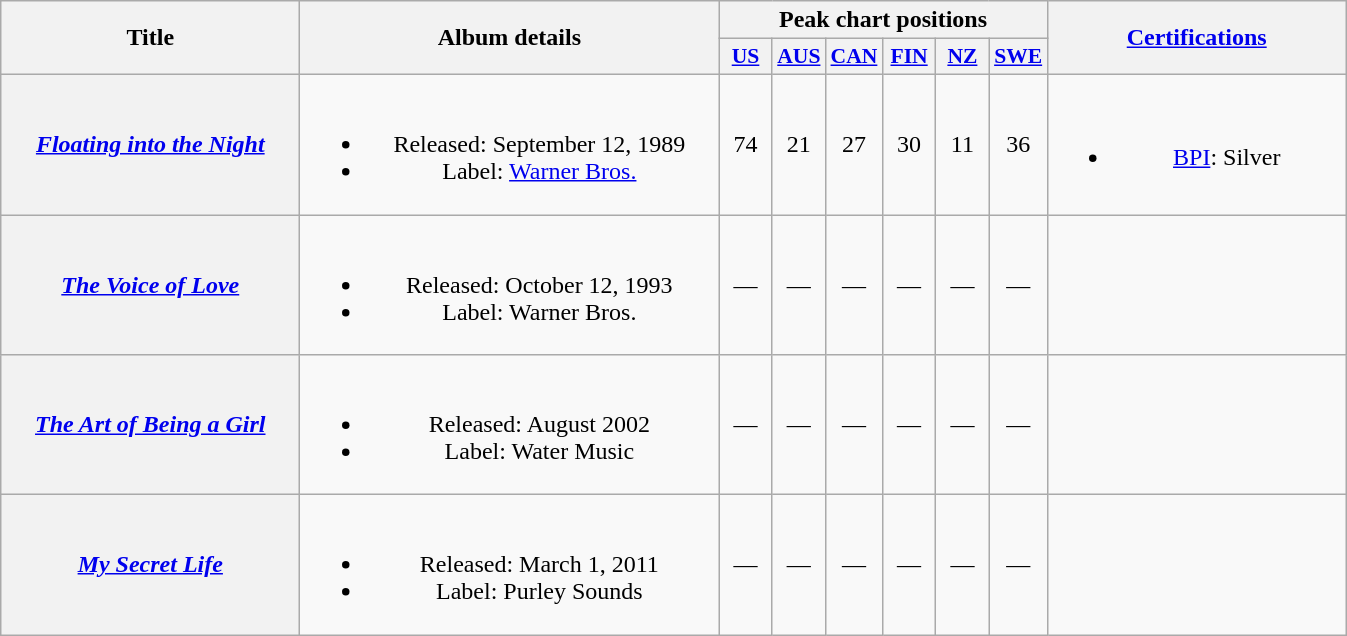<table class="wikitable plainrowheaders" style="text-align:center;">
<tr>
<th scope="col" rowspan="2" style="width:12em;">Title</th>
<th scope="col" rowspan="2" style="width:17em;">Album details</th>
<th scope="col" colspan="6">Peak chart positions</th>
<th scope="col" rowspan="2" style="width:12em;"><a href='#'>Certifications</a></th>
</tr>
<tr>
<th scope="col" style="width:2em;font-size:90%;"><a href='#'>US</a><br></th>
<th scope="col" style="width:2em;font-size:90%;"><a href='#'>AUS</a><br></th>
<th scope="col" style="width:2em;font-size:90%;"><a href='#'>CAN</a><br></th>
<th scope="col" style="width:2em;font-size:90%;"><a href='#'>FIN</a><br></th>
<th scope="col" style="width:2em;font-size:90%;"><a href='#'>NZ</a><br></th>
<th scope="col" style="width:2em;font-size:90%;"><a href='#'>SWE</a><br></th>
</tr>
<tr>
<th scope="row"><em><a href='#'>Floating into the Night</a></em></th>
<td><br><ul><li>Released: September 12, 1989</li><li>Label: <a href='#'>Warner Bros.</a></li></ul></td>
<td>74</td>
<td>21</td>
<td>27</td>
<td>30</td>
<td>11</td>
<td>36</td>
<td><br><ul><li><a href='#'>BPI</a>: Silver</li></ul></td>
</tr>
<tr>
<th scope="row"><em><a href='#'>The Voice of Love</a></em></th>
<td><br><ul><li>Released: October 12, 1993</li><li>Label: Warner Bros.</li></ul></td>
<td>—</td>
<td>—</td>
<td>—</td>
<td>—</td>
<td>—</td>
<td>—</td>
<td></td>
</tr>
<tr>
<th scope="row"><em><a href='#'>The Art of Being a Girl</a></em></th>
<td><br><ul><li>Released: August 2002</li><li>Label: Water Music</li></ul></td>
<td>—</td>
<td>—</td>
<td>—</td>
<td>—</td>
<td>—</td>
<td>—</td>
<td></td>
</tr>
<tr>
<th scope="row"><em><a href='#'>My Secret Life</a></em></th>
<td><br><ul><li>Released: March 1, 2011</li><li>Label: Purley Sounds</li></ul></td>
<td>—</td>
<td>—</td>
<td>—</td>
<td>—</td>
<td>—</td>
<td>—</td>
<td></td>
</tr>
</table>
